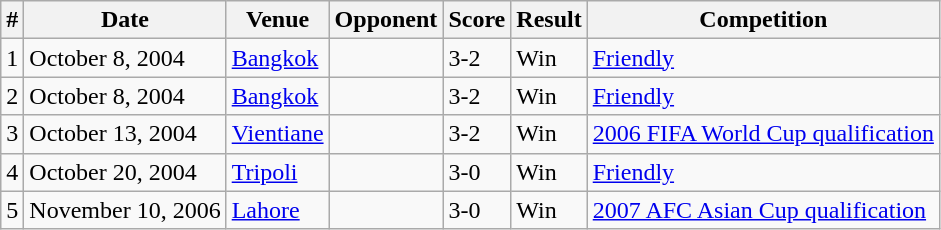<table class="wikitable">
<tr>
<th>#</th>
<th>Date</th>
<th>Venue</th>
<th>Opponent</th>
<th>Score</th>
<th>Result</th>
<th>Competition</th>
</tr>
<tr>
<td>1</td>
<td>October 8, 2004</td>
<td><a href='#'>Bangkok</a></td>
<td></td>
<td>3-2</td>
<td>Win</td>
<td><a href='#'>Friendly</a></td>
</tr>
<tr>
<td>2</td>
<td>October 8, 2004</td>
<td><a href='#'>Bangkok</a></td>
<td></td>
<td>3-2</td>
<td>Win</td>
<td><a href='#'>Friendly</a></td>
</tr>
<tr>
<td>3</td>
<td>October 13, 2004</td>
<td><a href='#'>Vientiane</a></td>
<td></td>
<td>3-2</td>
<td>Win</td>
<td><a href='#'>2006 FIFA World Cup qualification</a></td>
</tr>
<tr>
<td>4</td>
<td>October 20, 2004</td>
<td><a href='#'>Tripoli</a></td>
<td></td>
<td>3-0</td>
<td>Win</td>
<td><a href='#'>Friendly</a></td>
</tr>
<tr>
<td>5</td>
<td>November 10, 2006</td>
<td><a href='#'>Lahore</a></td>
<td></td>
<td>3-0</td>
<td>Win</td>
<td><a href='#'>2007 AFC Asian Cup qualification</a></td>
</tr>
</table>
